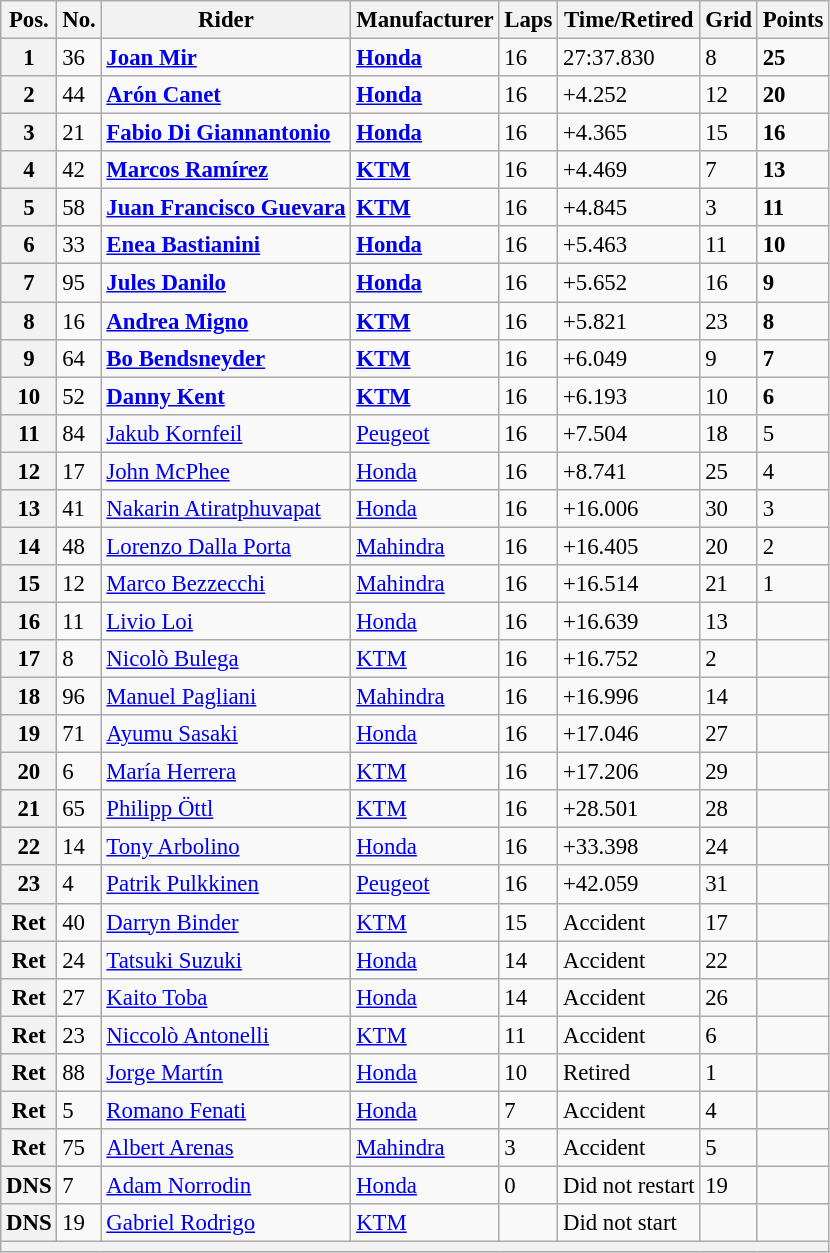<table class="wikitable" style="font-size: 95%;">
<tr>
<th>Pos.</th>
<th>No.</th>
<th>Rider</th>
<th>Manufacturer</th>
<th>Laps</th>
<th>Time/Retired</th>
<th>Grid</th>
<th>Points</th>
</tr>
<tr>
<th>1</th>
<td>36</td>
<td> <strong><a href='#'>Joan Mir</a></strong></td>
<td><strong><a href='#'>Honda</a></strong></td>
<td>16</td>
<td>27:37.830</td>
<td>8</td>
<td><strong>25</strong></td>
</tr>
<tr>
<th>2</th>
<td>44</td>
<td> <strong><a href='#'>Arón Canet</a></strong></td>
<td><strong><a href='#'>Honda</a></strong></td>
<td>16</td>
<td>+4.252</td>
<td>12</td>
<td><strong>20</strong></td>
</tr>
<tr>
<th>3</th>
<td>21</td>
<td> <strong><a href='#'>Fabio Di Giannantonio</a></strong></td>
<td><strong><a href='#'>Honda</a></strong></td>
<td>16</td>
<td>+4.365</td>
<td>15</td>
<td><strong>16</strong></td>
</tr>
<tr>
<th>4</th>
<td>42</td>
<td> <strong><a href='#'>Marcos Ramírez</a></strong></td>
<td><strong><a href='#'>KTM</a></strong></td>
<td>16</td>
<td>+4.469</td>
<td>7</td>
<td><strong>13</strong></td>
</tr>
<tr>
<th>5</th>
<td>58</td>
<td> <strong><a href='#'>Juan Francisco Guevara</a></strong></td>
<td><strong><a href='#'>KTM</a></strong></td>
<td>16</td>
<td>+4.845</td>
<td>3</td>
<td><strong>11</strong></td>
</tr>
<tr>
<th>6</th>
<td>33</td>
<td> <strong><a href='#'>Enea Bastianini</a></strong></td>
<td><strong><a href='#'>Honda</a></strong></td>
<td>16</td>
<td>+5.463</td>
<td>11</td>
<td><strong>10</strong></td>
</tr>
<tr>
<th>7</th>
<td>95</td>
<td> <strong><a href='#'>Jules Danilo</a></strong></td>
<td><strong><a href='#'>Honda</a></strong></td>
<td>16</td>
<td>+5.652</td>
<td>16</td>
<td><strong>9</strong></td>
</tr>
<tr>
<th>8</th>
<td>16</td>
<td> <strong><a href='#'>Andrea Migno</a></strong></td>
<td><strong><a href='#'>KTM</a></strong></td>
<td>16</td>
<td>+5.821</td>
<td>23</td>
<td><strong>8</strong></td>
</tr>
<tr>
<th>9</th>
<td>64</td>
<td> <strong><a href='#'>Bo Bendsneyder</a></strong></td>
<td><strong><a href='#'>KTM</a></strong></td>
<td>16</td>
<td>+6.049</td>
<td>9</td>
<td><strong>7</strong></td>
</tr>
<tr>
<th>10</th>
<td>52</td>
<td> <strong><a href='#'>Danny Kent</a></strong></td>
<td><strong><a href='#'>KTM</a></strong></td>
<td>16</td>
<td>+6.193</td>
<td>10</td>
<td><strong>6<em></td>
</tr>
<tr>
<th>11</th>
<td>84</td>
<td> </strong><a href='#'>Jakub Kornfeil</a><strong></td>
<td></strong><a href='#'>Peugeot</a><strong></td>
<td>16</td>
<td>+7.504</td>
<td>18</td>
<td></strong>5<strong></td>
</tr>
<tr>
<th>12</th>
<td>17</td>
<td> </strong><a href='#'>John McPhee</a><strong></td>
<td></strong><a href='#'>Honda</a><strong></td>
<td>16</td>
<td>+8.741</td>
<td>25</td>
<td></strong>4<strong></td>
</tr>
<tr>
<th>13</th>
<td>41</td>
<td> </strong><a href='#'>Nakarin Atiratphuvapat</a><strong></td>
<td></strong><a href='#'>Honda</a><strong></td>
<td>16</td>
<td>+16.006</td>
<td>30</td>
<td></strong>3<strong></td>
</tr>
<tr>
<th>14</th>
<td>48</td>
<td> </strong><a href='#'>Lorenzo Dalla Porta</a><strong></td>
<td></strong><a href='#'>Mahindra</a><strong></td>
<td>16</td>
<td>+16.405</td>
<td>20</td>
<td></strong>2<strong></td>
</tr>
<tr>
<th>15</th>
<td>12</td>
<td> </strong><a href='#'>Marco Bezzecchi</a><strong></td>
<td></strong><a href='#'>Mahindra</a><strong></td>
<td>16</td>
<td>+16.514</td>
<td>21</td>
<td></strong>1<strong></td>
</tr>
<tr>
<th>16</th>
<td>11</td>
<td> <a href='#'>Livio Loi</a></td>
<td><a href='#'>Honda</a></td>
<td>16</td>
<td>+16.639</td>
<td>13</td>
<td></td>
</tr>
<tr>
<th>17</th>
<td>8</td>
<td> <a href='#'>Nicolò Bulega</a></td>
<td><a href='#'>KTM</a></td>
<td>16</td>
<td>+16.752</td>
<td>2</td>
<td></td>
</tr>
<tr>
<th>18</th>
<td>96</td>
<td> <a href='#'>Manuel Pagliani</a></td>
<td><a href='#'>Mahindra</a></td>
<td>16</td>
<td>+16.996</td>
<td>14</td>
<td></td>
</tr>
<tr>
<th>19</th>
<td>71</td>
<td> <a href='#'>Ayumu Sasaki</a></td>
<td><a href='#'>Honda</a></td>
<td>16</td>
<td>+17.046</td>
<td>27</td>
<td></td>
</tr>
<tr>
<th>20</th>
<td>6</td>
<td> <a href='#'>María Herrera</a></td>
<td><a href='#'>KTM</a></td>
<td>16</td>
<td>+17.206</td>
<td>29</td>
<td></td>
</tr>
<tr>
<th>21</th>
<td>65</td>
<td> <a href='#'>Philipp Öttl</a></td>
<td><a href='#'>KTM</a></td>
<td>16</td>
<td>+28.501</td>
<td>28</td>
<td></td>
</tr>
<tr>
<th>22</th>
<td>14</td>
<td> <a href='#'>Tony Arbolino</a></td>
<td><a href='#'>Honda</a></td>
<td>16</td>
<td>+33.398</td>
<td>24</td>
<td></td>
</tr>
<tr>
<th>23</th>
<td>4</td>
<td> <a href='#'>Patrik Pulkkinen</a></td>
<td><a href='#'>Peugeot</a></td>
<td>16</td>
<td>+42.059</td>
<td>31</td>
<td></td>
</tr>
<tr>
<th>Ret</th>
<td>40</td>
<td> <a href='#'>Darryn Binder</a></td>
<td><a href='#'>KTM</a></td>
<td>15</td>
<td>Accident</td>
<td>17</td>
<td></td>
</tr>
<tr>
<th>Ret</th>
<td>24</td>
<td> <a href='#'>Tatsuki Suzuki</a></td>
<td><a href='#'>Honda</a></td>
<td>14</td>
<td>Accident</td>
<td>22</td>
<td></td>
</tr>
<tr>
<th>Ret</th>
<td>27</td>
<td> <a href='#'>Kaito Toba</a></td>
<td><a href='#'>Honda</a></td>
<td>14</td>
<td>Accident</td>
<td>26</td>
<td></td>
</tr>
<tr>
<th>Ret</th>
<td>23</td>
<td> <a href='#'>Niccolò Antonelli</a></td>
<td><a href='#'>KTM</a></td>
<td>11</td>
<td>Accident</td>
<td>6</td>
<td></td>
</tr>
<tr>
<th>Ret</th>
<td>88</td>
<td> <a href='#'>Jorge Martín</a></td>
<td><a href='#'>Honda</a></td>
<td>10</td>
<td>Retired</td>
<td>1</td>
<td></td>
</tr>
<tr>
<th>Ret</th>
<td>5</td>
<td> <a href='#'>Romano Fenati</a></td>
<td><a href='#'>Honda</a></td>
<td>7</td>
<td>Accident</td>
<td>4</td>
<td></td>
</tr>
<tr>
<th>Ret</th>
<td>75</td>
<td> <a href='#'>Albert Arenas</a></td>
<td><a href='#'>Mahindra</a></td>
<td>3</td>
<td>Accident</td>
<td>5</td>
<td></td>
</tr>
<tr>
<th>DNS</th>
<td>7</td>
<td> <a href='#'>Adam Norrodin</a></td>
<td><a href='#'>Honda</a></td>
<td>0</td>
<td>Did not restart</td>
<td>19</td>
<td></td>
</tr>
<tr>
<th>DNS</th>
<td>19</td>
<td> <a href='#'>Gabriel Rodrigo</a></td>
<td><a href='#'>KTM</a></td>
<td></td>
<td>Did not start</td>
<td></td>
<td></td>
</tr>
<tr>
<th colspan=8></th>
</tr>
</table>
